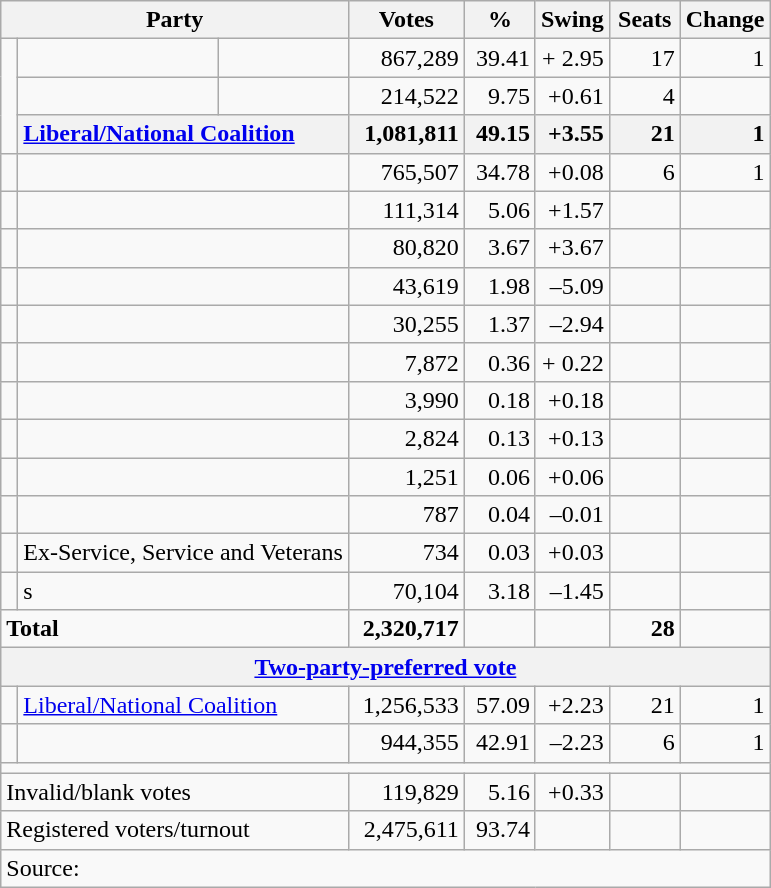<table class="wikitable">
<tr>
<th colspan="3" style="width:200px">Party</th>
<th style="width:70px; text-align:center;">Votes</th>
<th style="width:40px; text-align:center;">%</th>
<th style="width:40px; text-align:center;">Swing</th>
<th style="width:40px; text-align:center;">Seats</th>
<th style="width:40px; text-align:center;">Change</th>
</tr>
<tr>
<td rowspan=3></td>
<td> </td>
<td></td>
<td align=right>867,289</td>
<td align=right>39.41</td>
<td align=right>+ 2.95</td>
<td align=right>17</td>
<td align=right> 1</td>
</tr>
<tr>
<td> </td>
<td></td>
<td align=right>214,522</td>
<td align=right>9.75</td>
<td align=right>+0.61</td>
<td align=right>4</td>
<td align=right></td>
</tr>
<tr>
<th colspan="2" style="text-align:left;"><a href='#'>Liberal/National Coalition</a></th>
<th style="text-align:right;">1,081,811</th>
<th style="text-align:right;">49.15</th>
<th style="text-align:right;">+3.55</th>
<th style="text-align:right;">21</th>
<th style="text-align:right;"> 1</th>
</tr>
<tr>
<td> </td>
<td colspan="2"></td>
<td align=right>765,507</td>
<td align=right>34.78</td>
<td align=right>+0.08</td>
<td align=right>6</td>
<td align=right> 1</td>
</tr>
<tr>
<td> </td>
<td colspan="2"></td>
<td align=right>111,314</td>
<td align=right>5.06</td>
<td align=right>+1.57</td>
<td align=right></td>
<td align=right></td>
</tr>
<tr>
<td> </td>
<td colspan="2"></td>
<td align=right>80,820</td>
<td align=right>3.67</td>
<td align=right>+3.67</td>
<td align=right></td>
<td align=right></td>
</tr>
<tr>
<td> </td>
<td colspan="2"></td>
<td align=right>43,619</td>
<td align=right>1.98</td>
<td align=right>–5.09</td>
<td align=right></td>
<td align=right></td>
</tr>
<tr>
<td> </td>
<td colspan="2"></td>
<td align=right>30,255</td>
<td align=right>1.37</td>
<td align=right>–2.94</td>
<td align=right></td>
<td align=right></td>
</tr>
<tr>
<td> </td>
<td colspan="2"></td>
<td align=right>7,872</td>
<td align=right>0.36</td>
<td align=right>+ 0.22</td>
<td align=right></td>
<td align=right></td>
</tr>
<tr>
<td> </td>
<td colspan="2"></td>
<td align=right>3,990</td>
<td align=right>0.18</td>
<td align=right>+0.18</td>
<td align=right></td>
<td align=right></td>
</tr>
<tr>
<td> </td>
<td colspan="2"></td>
<td align=right>2,824</td>
<td align=right>0.13</td>
<td align=right>+0.13</td>
<td align=right></td>
<td align=right></td>
</tr>
<tr>
<td> </td>
<td colspan="2"></td>
<td align=right>1,251</td>
<td align=right>0.06</td>
<td align=right>+0.06</td>
<td align=right></td>
<td align=right></td>
</tr>
<tr>
<td> </td>
<td colspan="2"></td>
<td align=right>787</td>
<td align=right>0.04</td>
<td align=right>–0.01</td>
<td align=right></td>
<td align=right></td>
</tr>
<tr>
<td> </td>
<td colspan="2">Ex-Service, Service and Veterans</td>
<td align=right>734</td>
<td align=right>0.03</td>
<td align=right>+0.03</td>
<td align=right></td>
<td align=right></td>
</tr>
<tr>
<td> </td>
<td colspan="2">s</td>
<td align=right>70,104</td>
<td align=right>3.18</td>
<td align=right>–1.45</td>
<td align=right></td>
<td align=right></td>
</tr>
<tr>
<td colspan="3" align="left"><strong>Total</strong></td>
<td align=right><strong>2,320,717	</strong></td>
<td align=right></td>
<td></td>
<td align=right><strong>28</strong></td>
<td></td>
</tr>
<tr>
<th colspan="8"><a href='#'>Two-party-preferred vote</a></th>
</tr>
<tr>
<td> </td>
<td colspan="2" align="left"><a href='#'>Liberal/National Coalition</a></td>
<td align=right>1,256,533</td>
<td align=right>57.09</td>
<td align=right>+2.23</td>
<td align=right>21</td>
<td align=right> 1</td>
</tr>
<tr>
<td> </td>
<td colspan="2" align="left"></td>
<td align=right>944,355</td>
<td align=right>42.91</td>
<td align=right>–2.23</td>
<td align=right>6</td>
<td align=right> 1</td>
</tr>
<tr>
<td colspan="8"></td>
</tr>
<tr>
<td colspan="3" align="left">Invalid/blank votes</td>
<td align=right>119,829</td>
<td align=right>5.16</td>
<td align=right>+0.33</td>
<td></td>
<td></td>
</tr>
<tr>
<td colspan="3" align="left">Registered voters/turnout</td>
<td align=right>2,475,611</td>
<td align=right>93.74</td>
<td></td>
<td></td>
<td></td>
</tr>
<tr>
<td colspan="8" align="left">Source: </td>
</tr>
</table>
